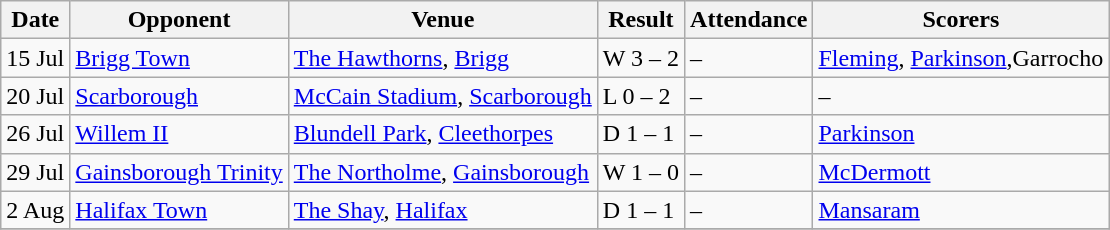<table class="wikitable">
<tr>
<th>Date</th>
<th>Opponent</th>
<th>Venue</th>
<th>Result</th>
<th>Attendance</th>
<th>Scorers</th>
</tr>
<tr>
<td>15 Jul</td>
<td><a href='#'>Brigg Town</a><br></td>
<td><a href='#'>The Hawthorns</a>, <a href='#'>Brigg</a></td>
<td>W 3 – 2</td>
<td>–</td>
<td><a href='#'>Fleming</a>, <a href='#'>Parkinson</a>,Garrocho</td>
</tr>
<tr>
<td>20 Jul</td>
<td><a href='#'>Scarborough</a><br></td>
<td><a href='#'>McCain Stadium</a>, <a href='#'>Scarborough</a></td>
<td>L 0 – 2</td>
<td>–</td>
<td>–</td>
</tr>
<tr>
<td>26 Jul</td>
<td><a href='#'>Willem II</a><br></td>
<td><a href='#'>Blundell Park</a>, <a href='#'>Cleethorpes</a></td>
<td>D 1 – 1</td>
<td>–</td>
<td><a href='#'>Parkinson</a></td>
</tr>
<tr>
<td>29 Jul</td>
<td><a href='#'>Gainsborough Trinity</a><br></td>
<td><a href='#'>The Northolme</a>, <a href='#'>Gainsborough</a></td>
<td>W 1 – 0</td>
<td>–</td>
<td><a href='#'>McDermott</a></td>
</tr>
<tr>
<td>2 Aug</td>
<td><a href='#'>Halifax Town</a><br></td>
<td><a href='#'>The Shay</a>, <a href='#'>Halifax</a></td>
<td>D 1 – 1</td>
<td>–</td>
<td><a href='#'>Mansaram</a></td>
</tr>
<tr>
</tr>
</table>
